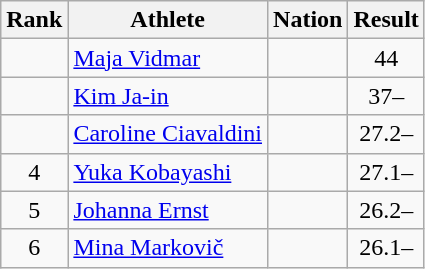<table class="wikitable sortable" style="text-align:center">
<tr>
<th>Rank</th>
<th>Athlete</th>
<th>Nation</th>
<th>Result</th>
</tr>
<tr>
<td></td>
<td align=left><a href='#'>Maja Vidmar</a></td>
<td align=left></td>
<td>44</td>
</tr>
<tr>
<td></td>
<td align=left><a href='#'>Kim Ja-in</a></td>
<td align=left></td>
<td>37–</td>
</tr>
<tr>
<td></td>
<td align=left><a href='#'>Caroline Ciavaldini</a></td>
<td align=left></td>
<td>27.2–</td>
</tr>
<tr>
<td>4</td>
<td align=left><a href='#'>Yuka Kobayashi</a></td>
<td align=left></td>
<td>27.1–</td>
</tr>
<tr>
<td>5</td>
<td align=left><a href='#'>Johanna Ernst</a></td>
<td align=left></td>
<td>26.2–</td>
</tr>
<tr>
<td>6</td>
<td align=left><a href='#'>Mina Markovič</a></td>
<td align=left></td>
<td>26.1–</td>
</tr>
</table>
